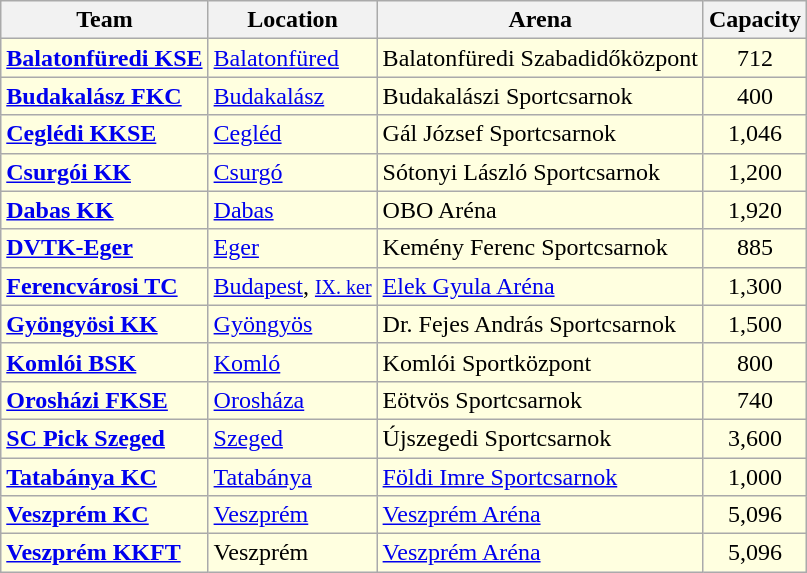<table class="wikitable sortable" style="text-align: left;">
<tr>
<th>Team</th>
<th>Location</th>
<th>Arena</th>
<th>Capacity</th>
</tr>
<tr bgcolor=ffffe0>
<td><strong><a href='#'>Balatonfüredi KSE</a></strong></td>
<td><a href='#'>Balatonfüred</a></td>
<td>Balatonfüredi Szabadidőközpont</td>
<td align="center">712</td>
</tr>
<tr bgcolor=ffffe0>
<td><strong><a href='#'>Budakalász FKC</a></strong></td>
<td><a href='#'>Budakalász</a></td>
<td>Budakalászi Sportcsarnok</td>
<td align="center">400</td>
</tr>
<tr bgcolor=ffffe0>
<td><strong><a href='#'>Ceglédi KKSE</a></strong></td>
<td><a href='#'>Cegléd</a></td>
<td>Gál József Sportcsarnok</td>
<td align="center">1,046</td>
</tr>
<tr bgcolor=ffffe0>
<td><strong><a href='#'>Csurgói KK</a></strong></td>
<td><a href='#'>Csurgó</a></td>
<td>Sótonyi László Sportcsarnok</td>
<td align="center">1,200</td>
</tr>
<tr bgcolor=ffffe0>
<td><strong><a href='#'>Dabas KK</a></strong></td>
<td><a href='#'>Dabas</a></td>
<td>OBO Aréna</td>
<td align="center">1,920</td>
</tr>
<tr bgcolor=ffffe0>
<td><strong><a href='#'>DVTK-Eger</a></strong></td>
<td><a href='#'>Eger</a></td>
<td>Kemény Ferenc Sportcsarnok</td>
<td align="center">885</td>
</tr>
<tr bgcolor=ffffe0>
<td><strong><a href='#'>Ferencvárosi TC</a></strong></td>
<td><a href='#'>Budapest</a>, <small><a href='#'>IX. ker</a></small></td>
<td><a href='#'>Elek Gyula Aréna</a></td>
<td align="center">1,300</td>
</tr>
<tr bgcolor=ffffe0>
<td><strong><a href='#'>Gyöngyösi KK</a></strong></td>
<td><a href='#'>Gyöngyös</a></td>
<td>Dr. Fejes András Sportcsarnok</td>
<td align="center">1,500</td>
</tr>
<tr bgcolor=ffffe0>
<td><strong><a href='#'>Komlói BSK</a></strong></td>
<td><a href='#'>Komló</a></td>
<td>Komlói Sportközpont</td>
<td align="center">800</td>
</tr>
<tr bgcolor=ffffe0>
<td><strong><a href='#'>Orosházi FKSE</a></strong></td>
<td><a href='#'>Orosháza</a></td>
<td>Eötvös Sportcsarnok</td>
<td align="center">740</td>
</tr>
<tr bgcolor=ffffe0>
<td><strong><a href='#'>SC Pick Szeged</a></strong></td>
<td><a href='#'>Szeged</a></td>
<td>Újszegedi Sportcsarnok</td>
<td align="center">3,600</td>
</tr>
<tr bgcolor=ffffe0>
<td><strong><a href='#'>Tatabánya KC</a></strong></td>
<td><a href='#'>Tatabánya</a></td>
<td><a href='#'>Földi Imre Sportcsarnok</a></td>
<td align="center">1,000</td>
</tr>
<tr bgcolor=ffffe0>
<td><strong><a href='#'>Veszprém KC</a></strong></td>
<td><a href='#'>Veszprém</a></td>
<td><a href='#'>Veszprém Aréna</a></td>
<td align="center">5,096</td>
</tr>
<tr bgcolor=ffffe0>
<td><strong><a href='#'>Veszprém KKFT</a></strong></td>
<td>Veszprém</td>
<td><a href='#'>Veszprém Aréna</a></td>
<td align="center">5,096</td>
</tr>
</table>
